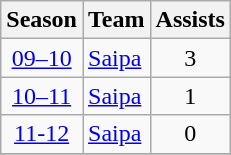<table class="wikitable" style="text-align: center;">
<tr>
<th>Season</th>
<th>Team</th>
<th>Assists</th>
</tr>
<tr>
<td><a href='#'>09–10</a></td>
<td align="left"><a href='#'>Saipa</a></td>
<td>3</td>
</tr>
<tr>
<td><a href='#'>10–11</a></td>
<td align="left"><a href='#'>Saipa</a></td>
<td>1</td>
</tr>
<tr>
<td><a href='#'>11-12</a></td>
<td align="left"><a href='#'>Saipa</a></td>
<td>0</td>
</tr>
<tr>
</tr>
</table>
